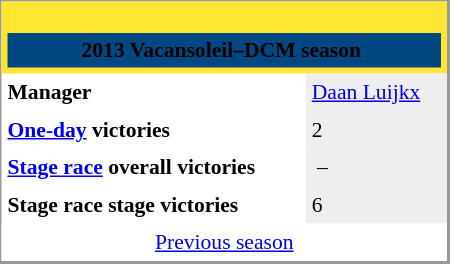<table align="right" cellpadding="4" cellspacing="0" style="margin-left:1em; width:300px; font-size:90%; border:1px solid #999; border-right-width:2px; border-bottom-width:2px; background-color:white;">
<tr>
<th colspan="2" style="background-color:#FFE632;"><br><table style="background:#004882;text-align:center;width:100%;">
<tr>
<td style="background:#004882;" align="center" width="100%"><span> 2013 Vacansoleil–DCM season</span></td>
<td padding=15px></td>
</tr>
</table>
</th>
</tr>
<tr>
<td><strong>Manager</strong></td>
<td bgcolor=#EEEEEE><a href='#'>Daan Luijkx</a></td>
</tr>
<tr>
<td><strong><a href='#'>One-day</a> victories</strong></td>
<td bgcolor=#EEEEEE>2</td>
</tr>
<tr>
<td><strong><a href='#'>Stage race</a> overall victories</strong></td>
<td bgcolor=#EEEEEE> –</td>
</tr>
<tr>
<td><strong>Stage race stage victories</strong></td>
<td bgcolor=#EEEEEE>6</td>
</tr>
<tr>
<td colspan="2" bgcolor="white" align="center"><a href='#'>Previous season</a></td>
</tr>
</table>
